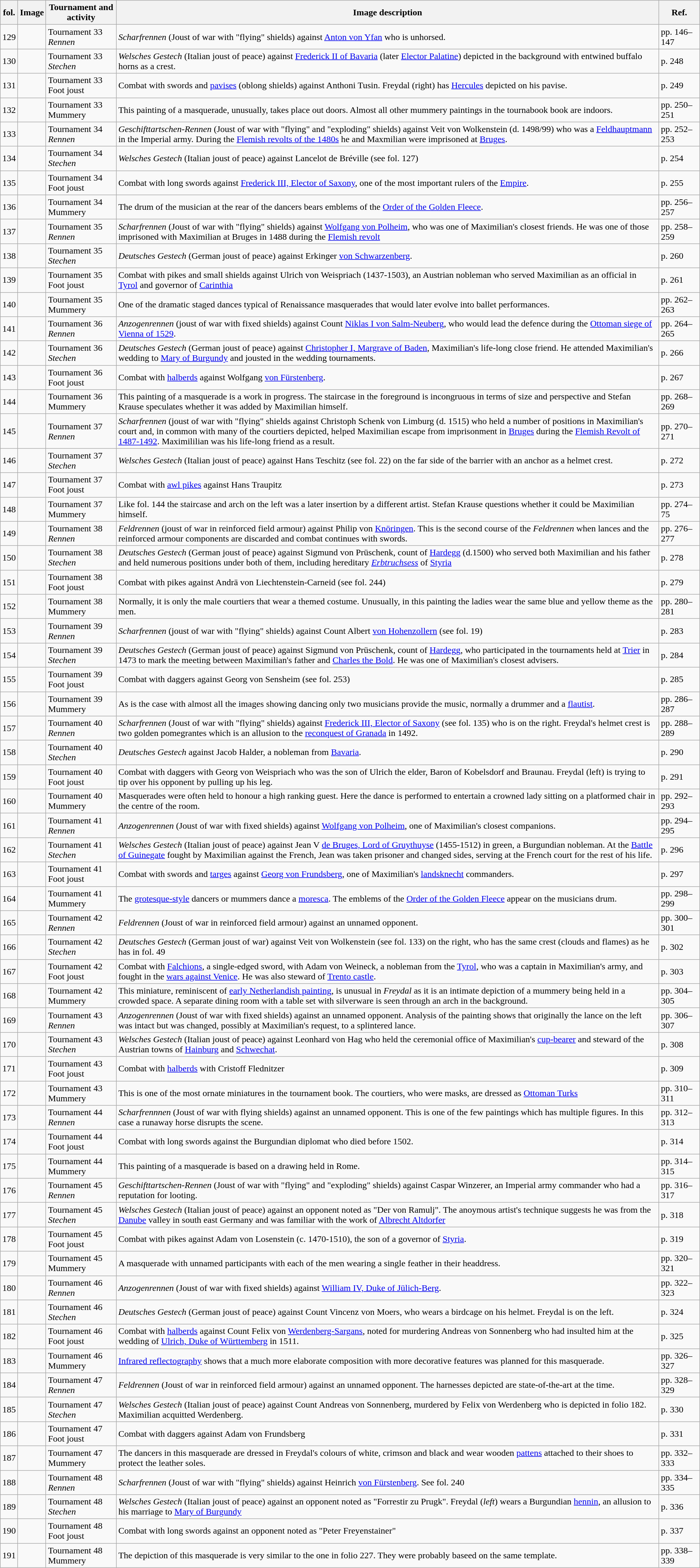<table class="wikitable sortable" style="text-align:left;">
<tr>
<th class="unsortable">fol.</th>
<th>Image</th>
<th>Tournament and activity</th>
<th>Image description</th>
<th>Ref.</th>
</tr>
<tr>
<td>129</td>
<td></td>
<td>Tournament 33 <em>Rennen</em></td>
<td><em>Scharfrennen</em> (Joust of war with "flying" shields) against <a href='#'>Anton von Yfan</a> who is unhorsed.</td>
<td>pp. 146–147</td>
</tr>
<tr>
<td>130</td>
<td></td>
<td>Tournament 33 <em>Stechen</em></td>
<td><em>Welsches Gestech</em> (Italian joust of peace) against <a href='#'>Frederick II of Bavaria</a> (later <a href='#'>Elector Palatine</a>) depicted in the background with entwined buffalo horns as a crest.</td>
<td>p. 248</td>
</tr>
<tr>
<td>131</td>
<td></td>
<td>Tournament 33 Foot joust</td>
<td>Combat with swords and <a href='#'>pavises</a> (oblong shields) against Anthoni Tusin. Freydal (right) has <a href='#'>Hercules</a> depicted on his pavise.</td>
<td>p. 249</td>
</tr>
<tr>
<td>132</td>
<td></td>
<td>Tournament 33 Mummery</td>
<td>This painting of a masquerade, unusually, takes place out doors. Almost all other mummery paintings in the tournabook book are indoors.</td>
<td>pp. 250–251</td>
</tr>
<tr>
<td>133</td>
<td></td>
<td>Tournament 34 <em>Rennen</em></td>
<td><em>Geschifttartschen-Rennen</em> (Joust of war with "flying" and "exploding" shields) against Veit von Wolkenstein (d. 1498/99) who was a <a href='#'>Feldhauptmann</a> in the Imperial army. During the <a href='#'>Flemish revolts of the 1480s</a> he and Maxmilian were imprisoned at <a href='#'>Bruges</a>.</td>
<td>pp. 252–253</td>
</tr>
<tr>
<td>134</td>
<td></td>
<td>Tournament 34 <em>Stechen</em></td>
<td><em>Welsches Gestech</em> (Italian joust of peace) against Lancelot de Bréville (see fol. 127)</td>
<td>p. 254</td>
</tr>
<tr>
<td>135</td>
<td></td>
<td>Tournament 34 Foot joust</td>
<td>Combat with long swords against <a href='#'>Frederick III, Elector of Saxony</a>, one of the most important rulers of the <a href='#'>Empire</a>.</td>
<td>p. 255</td>
</tr>
<tr>
<td>136</td>
<td></td>
<td>Tournament 34 Mummery</td>
<td>The drum of the musician at the rear of the dancers bears emblems of the <a href='#'>Order of the Golden Fleece</a>.</td>
<td>pp. 256–257</td>
</tr>
<tr>
<td>137</td>
<td></td>
<td>Tournament 35 <em>Rennen</em></td>
<td><em>Scharfrennen</em> (Joust of war with "flying" shields) against <a href='#'>Wolfgang von Polheim</a>, who was one of Maximilian's closest friends. He was one of those imprisoned with Maximilian at Bruges in 1488 during the <a href='#'>Flemish revolt</a></td>
<td>pp. 258–259</td>
</tr>
<tr>
<td>138</td>
<td></td>
<td>Tournament 35 <em>Stechen</em></td>
<td><em>Deutsches Gestech</em> (German joust of peace) against Erkinger <a href='#'>von Schwarzenberg</a>.</td>
<td>p. 260</td>
</tr>
<tr>
<td>139</td>
<td></td>
<td>Tournament 35 Foot joust</td>
<td>Combat with pikes and small shields against Ulrich von Weispriach (1437-1503), an Austrian nobleman who served Maximilian as an official in <a href='#'>Tyrol</a> and governor of <a href='#'>Carinthia</a></td>
<td>p. 261</td>
</tr>
<tr>
<td>140</td>
<td></td>
<td>Tournament 35 Mummery</td>
<td>One of the dramatic staged dances typical of Renaissance masquerades that would later evolve into ballet performances.</td>
<td>pp. 262–263</td>
</tr>
<tr>
<td>141</td>
<td></td>
<td>Tournament 36 <em>Rennen</em></td>
<td><em>Anzogenrennen</em> (joust of war with fixed shields) against Count <a href='#'>Niklas I von Salm-Neuberg</a>, who would lead the defence during the <a href='#'>Ottoman siege of Vienna of 1529</a>.</td>
<td>pp. 264–265</td>
</tr>
<tr>
<td>142</td>
<td></td>
<td>Tournament 36 <em>Stechen</em></td>
<td><em>Deutsches Gestech</em> (German joust of peace) against <a href='#'>Christopher I, Margrave of Baden</a>, Maximilian's life-long close friend. He attended Maximilian's wedding to <a href='#'>Mary of Burgundy</a> and jousted in the wedding tournaments.</td>
<td>p. 266</td>
</tr>
<tr>
<td>143</td>
<td></td>
<td>Tournament 36 Foot joust</td>
<td>Combat with <a href='#'>halberds</a> against Wolfgang <a href='#'>von Fürstenberg</a>.</td>
<td>p. 267</td>
</tr>
<tr>
<td>144</td>
<td></td>
<td>Tournament 36 Mummery</td>
<td>This painting of a masquerade is a work in progress. The staircase in the foreground is incongruous in terms of size and perspective and Stefan Krause speculates whether it was added by Maximilian himself.</td>
<td>pp. 268–269</td>
</tr>
<tr>
<td>145</td>
<td></td>
<td>Tournament 37 <em>Rennen</em></td>
<td><em>Scharfrennen</em> (joust of war with "flying" shields against Christoph Schenk von Limburg (d. 1515) who held a number of positions in Maximilian's court and, in common with many of the courtiers depicted, helped Maximilian escape from imprisonment in <a href='#'>Bruges</a> during the <a href='#'>Flemish Revolt of 1487-1492</a>. Maximililian was his life-long friend as a result.</td>
<td>pp. 270–271</td>
</tr>
<tr>
<td>146</td>
<td></td>
<td>Tournament 37 <em>Stechen</em></td>
<td><em>Welsches Gestech</em> (Italian joust of peace) against Hans Teschitz (see fol. 22) on the far side of the barrier with an anchor as a helmet crest.</td>
<td>p. 272</td>
</tr>
<tr>
<td>147</td>
<td></td>
<td>Tournament 37 Foot joust</td>
<td>Combat with <a href='#'>awl pikes</a> against Hans Traupitz</td>
<td>p. 273</td>
</tr>
<tr>
<td>148</td>
<td></td>
<td>Tournament 37 Mummery</td>
<td>Like fol. 144 the staircase and arch on the left was a later insertion by a different artist. Stefan Krause questions whether it could be Maximilian himself.</td>
<td>pp. 274–75</td>
</tr>
<tr>
<td>149</td>
<td></td>
<td>Tournament 38 <em>Rennen</em></td>
<td><em>Feldrennen</em> (joust of war in reinforced field armour) against Philip von <a href='#'>Knöringen</a>. This is the second course of the <em>Feldrennen</em> when lances and the reinforced armour components are discarded and combat continues with swords.</td>
<td>pp. 276–277</td>
</tr>
<tr>
<td>150</td>
<td></td>
<td>Tournament 38 <em>Stechen</em></td>
<td><em>Deutsches Gestech</em> (German joust of peace) against Sigmund von Prüschenk, count of <a href='#'>Hardegg</a> (d.1500) who served both Maximilian and his father and held numerous positions under both of them, including hereditary <em><a href='#'>Erbtruchsess</a></em> of <a href='#'>Styria</a></td>
<td>p. 278</td>
</tr>
<tr>
<td>151</td>
<td></td>
<td>Tournament 38 Foot joust</td>
<td>Combat with pikes against Andrä von Liechtenstein-Carneid (see fol. 244)</td>
<td>p. 279</td>
</tr>
<tr>
<td>152</td>
<td></td>
<td>Tournament 38 Mummery</td>
<td>Normally, it is only the male courtiers that wear a themed costume. Unusually, in this painting the ladies wear the same blue and yellow theme as the men.</td>
<td>pp. 280–281</td>
</tr>
<tr>
<td>153</td>
<td></td>
<td>Tournament 39 <em>Rennen</em></td>
<td><em>Scharfrennen</em> (joust of war with "flying" shields) against Count Albert <a href='#'>von Hohenzollern</a> (see fol. 19)</td>
<td>p. 283</td>
</tr>
<tr>
<td>154</td>
<td></td>
<td>Tournament 39 <em>Stechen</em></td>
<td><em>Deutsches Gestech</em> (German joust of peace) against Sigmund von Prüschenk, count of <a href='#'>Hardegg</a>, who participated in the tournaments held at <a href='#'>Trier</a> in 1473 to mark the meeting between Maximilian's father and <a href='#'>Charles the Bold</a>. He was one of Maximilian's closest advisers.</td>
<td>p. 284</td>
</tr>
<tr>
<td>155</td>
<td></td>
<td>Tournament 39 Foot joust</td>
<td>Combat with daggers against Georg von Sensheim (see fol. 253)</td>
<td>p. 285</td>
</tr>
<tr>
<td>156</td>
<td></td>
<td>Tournament 39 Mummery</td>
<td>As is the case with almost all the images showing dancing only two musicians provide the music, normally a drummer and a <a href='#'>flautist</a>.</td>
<td>pp. 286–287</td>
</tr>
<tr>
<td>157</td>
<td></td>
<td>Tournament 40 <em>Rennen</em></td>
<td><em>Scharfrennen</em> (Joust of war with "flying" shields) against <a href='#'>Frederick III, Elector of Saxony</a> (see fol. 135) who is on the right. Freydal's helmet crest is two golden pomegrantes which is an allusion to the <a href='#'>reconquest of Granada</a> in 1492.</td>
<td>pp. 288–289</td>
</tr>
<tr>
<td>158</td>
<td></td>
<td>Tournament 40 <em>Stechen</em></td>
<td><em>Deutsches Gestech</em> against Jacob Halder, a nobleman from <a href='#'>Bavaria</a>.</td>
<td>p. 290</td>
</tr>
<tr>
<td>159</td>
<td></td>
<td>Tournament 40 Foot joust</td>
<td>Combat with daggers with Georg von Weispriach who was the son of Ulrich the elder, Baron of Kobelsdorf and Braunau. Freydal (left) is trying to tip over his opponent by pulling up his leg.</td>
<td>p. 291</td>
</tr>
<tr>
<td>160</td>
<td></td>
<td>Tournament 40 Mummery</td>
<td>Masquerades were often held to honour a high ranking guest. Here the dance is performed to entertain a crowned lady sitting on a platformed chair in the centre of the room.</td>
<td>pp. 292–293</td>
</tr>
<tr>
<td>161</td>
<td></td>
<td>Tournament 41 <em>Rennen</em></td>
<td><em>Anzogenrennen</em> (Joust of war with fixed shields) against <a href='#'>Wolfgang von Polheim</a>, one of Maximilian's closest companions.</td>
<td>pp. 294–295</td>
</tr>
<tr>
<td>162</td>
<td></td>
<td>Tournament 41 <em>Stechen</em></td>
<td><em>Welsches Gestech</em> (Italian joust of peace) against Jean V <a href='#'>de Bruges, Lord of Gruythuyse</a> (1455-1512) in green, a Burgundian nobleman. At the <a href='#'>Battle of Guinegate</a> fought by Maximilian against the French, Jean was taken prisoner and changed sides, serving at the French court for the rest of his life.</td>
<td>p. 296</td>
</tr>
<tr>
<td>163</td>
<td></td>
<td>Tournament 41 Foot joust</td>
<td>Combat with swords and <a href='#'>targes</a> against <a href='#'>Georg von Frundsberg</a>, one of Maximilian's <a href='#'>landsknecht</a> commanders.</td>
<td>p. 297</td>
</tr>
<tr>
<td>164</td>
<td></td>
<td>Tournament 41 Mummery</td>
<td>The <a href='#'>grotesque-style</a> dancers or mummers dance a <a href='#'>moresca</a>. The emblems of the <a href='#'>Order of the Golden Fleece</a> appear on the musicians drum.</td>
<td>pp. 298–299</td>
</tr>
<tr>
<td>165</td>
<td></td>
<td>Tournament 42 <em>Rennen</em></td>
<td><em>Feldrennen</em> (Joust of war in reinforced field armour) against an unnamed opponent.</td>
<td>pp. 300–301</td>
</tr>
<tr>
<td>166</td>
<td></td>
<td>Tournament 42 <em>Stechen</em></td>
<td><em>Deutsches Gestech</em> (German joust of war) against Veit von Wolkenstein (see fol. 133) on the right, who has the same crest (clouds and flames) as he has in fol. 49</td>
<td>p. 302</td>
</tr>
<tr>
<td>167</td>
<td></td>
<td>Tournament 42 Foot joust</td>
<td>Combat with <a href='#'>Falchions</a>, a single-edged sword, with Adam von Weineck, a nobleman from the <a href='#'>Tyrol</a>, who was a captain in Maximilian's army, and fought in the <a href='#'>wars against Venice</a>. He was also steward of <a href='#'>Trento castle</a>.</td>
<td>p. 303</td>
</tr>
<tr>
<td>168</td>
<td></td>
<td>Tournament 42 Mummery</td>
<td>This miniature, reminiscent of <a href='#'>early Netherlandish painting</a>, is unusual in <em>Freydal</em> as it is an intimate depiction of a mummery being held in a crowded space. A separate dining room with a table set with silverware is seen through an arch in the background.</td>
<td>pp. 304–305</td>
</tr>
<tr>
<td>169</td>
<td></td>
<td>Tournament 43 <em>Rennen</em></td>
<td><em>Anzogenrennen</em> (Joust of war with fixed shields) against an unnamed opponent. Analysis of the painting shows that originally the lance on the left was intact but was changed, possibly at Maximilian's request, to a splintered lance.</td>
<td>pp. 306–307</td>
</tr>
<tr>
<td>170</td>
<td></td>
<td>Tournament 43 <em>Stechen</em></td>
<td><em>Welsches Gestech</em> (Italian joust of peace) against Leonhard von Hag who held the ceremonial office of Maximilian's <a href='#'>cup-bearer</a> and steward of the Austrian towns of <a href='#'>Hainburg</a> and <a href='#'>Schwechat</a>.</td>
<td>p. 308</td>
</tr>
<tr>
<td>171</td>
<td></td>
<td>Tournament 43 Foot joust</td>
<td>Combat with <a href='#'>halberds</a> with Cristoff Flednitzer</td>
<td>p. 309</td>
</tr>
<tr>
<td>172</td>
<td></td>
<td>Tournament 43 Mummery</td>
<td>This is one of the most ornate miniatures in the tournament book. The courtiers, who were masks, are dressed as <a href='#'>Ottoman Turks</a></td>
<td>pp. 310–311</td>
</tr>
<tr>
<td>173</td>
<td></td>
<td>Tournament 44 <em>Rennen</em></td>
<td><em>Scharfrennnen</em> (Joust of war with flying shields) against an unnamed opponent. This is one of the few paintings which has multiple figures. In this case a runaway horse disrupts the scene.</td>
<td>pp. 312–313</td>
</tr>
<tr>
<td>174</td>
<td></td>
<td>Tournament 44 Foot joust</td>
<td>Combat with long swords against the Burgundian diplomat  who died before 1502.</td>
<td>p. 314</td>
</tr>
<tr>
<td>175</td>
<td></td>
<td>Tournament 44 Mummery</td>
<td>This painting of a masquerade is based on a drawing held in Rome.</td>
<td>pp. 314–315</td>
</tr>
<tr>
<td>176</td>
<td></td>
<td>Tournament 45 <em>Rennen</em></td>
<td><em>Geschifttartschen-Rennen</em> (Joust of war with "flying" and "exploding" shields) against Caspar Winzerer, an Imperial army commander who had a reputation for looting.</td>
<td>pp. 316–317</td>
</tr>
<tr>
<td>177</td>
<td></td>
<td>Tournament 45 <em>Stechen</em></td>
<td><em>Welsches Gestech</em> (Italian joust of peace) against an opponent noted as "Der von Ramulj". The anoymous artist's technique suggests he was from the <a href='#'>Danube</a> valley in south east Germany and was familiar with the work of <a href='#'>Albrecht Altdorfer</a></td>
<td>p. 318</td>
</tr>
<tr>
<td>178</td>
<td></td>
<td>Tournament 45 Foot joust</td>
<td>Combat with pikes against Adam von Losenstein (c. 1470-1510), the son of a governor of <a href='#'>Styria</a>.</td>
<td>p. 319</td>
</tr>
<tr>
<td>179</td>
<td></td>
<td>Tournament 45 Mummery</td>
<td>A masquerade with unnamed participants with each of the men wearing a single feather in their headdress.</td>
<td>pp. 320–321</td>
</tr>
<tr>
<td>180</td>
<td></td>
<td>Tournament 46 <em>Rennen</em></td>
<td><em>Anzogenrennen</em> (Joust of war with fixed shields) against <a href='#'>William IV, Duke of Jülich-Berg</a>.</td>
<td>pp. 322–323</td>
</tr>
<tr>
<td>181</td>
<td></td>
<td>Tournament 46 <em>Stechen</em></td>
<td><em>Deutsches Gestech</em> (German joust of peace) against Count Vincenz von Moers, who wears a birdcage on his helmet. Freydal is on the left.</td>
<td>p. 324</td>
</tr>
<tr>
<td>182</td>
<td></td>
<td>Tournament 46 Foot joust</td>
<td>Combat with <a href='#'>halberds</a> against Count Felix von <a href='#'>Werdenberg-Sargans</a>, noted for murdering Andreas von Sonnenberg who had insulted him at the wedding of <a href='#'>Ulrich, Duke of Württemberg</a> in 1511.</td>
<td>p. 325</td>
</tr>
<tr>
<td>183</td>
<td></td>
<td>Tournament 46 Mummery</td>
<td><a href='#'>Infrared reflectography</a> shows that a much more elaborate composition with more decorative features was planned for this masquerade.</td>
<td>pp. 326–327</td>
</tr>
<tr>
<td>184</td>
<td></td>
<td>Tournament 47 <em>Rennen</em></td>
<td><em>Feldrennen</em> (Joust of war in reinforced field armour) against an unnamed opponent. The harnesses depicted are state-of-the-art at the time.</td>
<td>pp. 328–329</td>
</tr>
<tr>
<td>185</td>
<td></td>
<td>Tournament 47 <em>Stechen</em></td>
<td><em>Welsches Gestech</em> (Italian joust of peace) against Count Andreas von Sonnenberg, murdered by Felix von Werdenberg who is depicted in folio 182. Maximilian acquitted Werdenberg.</td>
<td>p. 330</td>
</tr>
<tr>
<td>186</td>
<td></td>
<td>Tournament 47 Foot joust</td>
<td>Combat with daggers against Adam von Frundsberg</td>
<td>p. 331</td>
</tr>
<tr>
<td>187</td>
<td></td>
<td>Tournament 47 Mummery</td>
<td>The dancers in this masquerade are dressed in Freydal's colours of white, crimson and black and wear wooden <a href='#'>pattens</a> attached to their shoes to protect the leather soles.</td>
<td>pp. 332–333</td>
</tr>
<tr>
<td>188</td>
<td></td>
<td>Tournament 48 <em>Rennen</em></td>
<td><em>Scharfrennen</em> (Joust of war with "flying" shields) against Heinrich <a href='#'>von Fürstenberg</a>. See fol. 240</td>
<td>pp. 334–335</td>
</tr>
<tr>
<td>189</td>
<td></td>
<td>Tournament 48 <em>Stechen</em></td>
<td><em>Welsches Gestech</em> (Italian joust of peace) against an opponent noted as "Forrestir zu Prugk". Freydal (<em>left</em>) wears a Burgundian <a href='#'>hennin</a>, an allusion to his marriage to <a href='#'>Mary of Burgundy</a></td>
<td>p. 336</td>
</tr>
<tr>
<td>190</td>
<td></td>
<td>Tournament 48 Foot joust</td>
<td>Combat with long swords against an opponent noted as "Peter Freyenstainer"</td>
<td>p. 337</td>
</tr>
<tr>
<td>191</td>
<td></td>
<td>Tournament 48 Mummery</td>
<td>The depiction of this masquerade is very similar to the one in folio 227. They were probably baseed on the same template.</td>
<td>pp. 338–339</td>
</tr>
</table>
